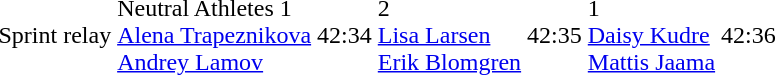<table>
<tr>
<td>Sprint relay</td>
<td>Neutral Athletes 1<br><a href='#'>Alena Trapeznikova</a><br><a href='#'>Andrey Lamov</a></td>
<td>42:34</td>
<td> 2<br><a href='#'>Lisa Larsen</a><br><a href='#'>Erik Blomgren</a></td>
<td>42:35</td>
<td> 1<br><a href='#'>Daisy Kudre</a><br><a href='#'>Mattis Jaama</a></td>
<td>42:36</td>
</tr>
</table>
